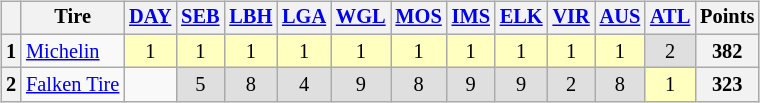<table>
<tr>
<td><br><table class="wikitable" style="font-size:85%; text-align:center">
<tr>
<th valign="middle"></th>
<th valign="middle">Tire</th>
<th><a href='#'>DAY</a></th>
<th><a href='#'>SEB</a></th>
<th><a href='#'>LBH</a></th>
<th><a href='#'>LGA</a></th>
<th><a href='#'>WGL</a></th>
<th><a href='#'>MOS</a></th>
<th><a href='#'>IMS</a></th>
<th><a href='#'>ELK</a></th>
<th><a href='#'>VIR</a></th>
<th><a href='#'>AUS</a></th>
<th><a href='#'>ATL</a></th>
<th valign="middle">Points</th>
</tr>
<tr>
<th>1</th>
<td align="left"><a href='#'>Michelin</a></td>
<td style="background:#ffffbf;">1</td>
<td style="background:#ffffbf;">1</td>
<td style="background:#ffffbf;">1</td>
<td style="background:#ffffbf;">1</td>
<td style="background:#ffffbf;">1</td>
<td style="background:#ffffbf;">1</td>
<td style="background:#ffffbf;">1</td>
<td style="background:#ffffbf;">1</td>
<td style="background:#ffffbf;">1</td>
<td style="background:#ffffbf;">1</td>
<td style="background:#dfdfdf;">2</td>
<th>382</th>
</tr>
<tr>
<th>2</th>
<td align="left"><a href='#'>Falken Tire</a></td>
<td></td>
<td style="background:#dfdfdf;">5</td>
<td style="background:#dfdfdf;">8</td>
<td style="background:#dfdfdf;">4</td>
<td style="background:#dfdfdf;">9</td>
<td style="background:#dfdfdf;">8</td>
<td style="background:#dfdfdf;">9</td>
<td style="background:#dfdfdf;">9</td>
<td style="background:#dfdfdf;">2</td>
<td style="background:#dfdfdf;">8</td>
<td style="background:#ffffbf;">1</td>
<th>323</th>
</tr>
</table>
</td>
</tr>
</table>
